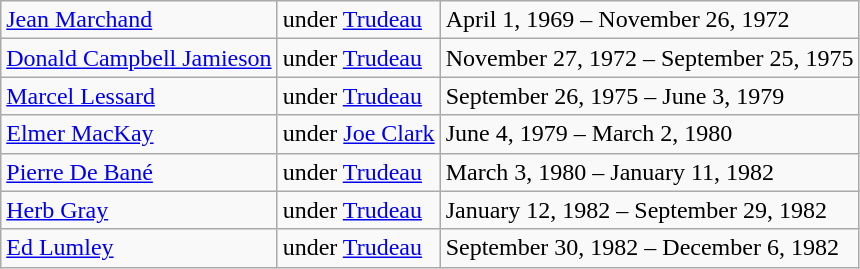<table class="wikitable">
<tr>
<td><a href='#'>Jean Marchand</a></td>
<td>under <a href='#'>Trudeau</a></td>
<td>April 1, 1969 – November 26, 1972</td>
</tr>
<tr>
<td><a href='#'>Donald Campbell Jamieson</a></td>
<td>under <a href='#'>Trudeau</a></td>
<td>November 27, 1972 – September 25, 1975</td>
</tr>
<tr>
<td><a href='#'>Marcel Lessard</a></td>
<td>under <a href='#'>Trudeau</a></td>
<td>September 26, 1975 – June 3, 1979</td>
</tr>
<tr>
<td><a href='#'>Elmer MacKay</a></td>
<td>under <a href='#'>Joe Clark</a></td>
<td>June 4, 1979 – March 2, 1980</td>
</tr>
<tr>
<td><a href='#'>Pierre De Bané</a></td>
<td>under <a href='#'>Trudeau</a></td>
<td>March 3, 1980 – January 11, 1982</td>
</tr>
<tr>
<td><a href='#'>Herb Gray</a></td>
<td>under <a href='#'>Trudeau</a></td>
<td>January 12, 1982 – September 29, 1982</td>
</tr>
<tr>
<td><a href='#'>Ed Lumley</a></td>
<td>under <a href='#'>Trudeau</a></td>
<td>September 30, 1982 – December 6, 1982</td>
</tr>
</table>
